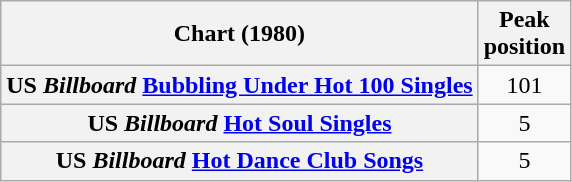<table class="wikitable sortable plainrowheaders">
<tr>
<th scope="col">Chart (1980)</th>
<th scope="col">Peak<br>position</th>
</tr>
<tr>
<th scope="row">US <em>Billboard</em> <a href='#'>Bubbling Under Hot 100 Singles</a></th>
<td style="text-align:center;">101</td>
</tr>
<tr>
<th scope="row">US <em>Billboard</em> <a href='#'>Hot Soul Singles</a></th>
<td style="text-align:center;">5</td>
</tr>
<tr>
<th scope="row">US <em>Billboard</em> <a href='#'>Hot Dance Club Songs</a></th>
<td style="text-align:center;">5</td>
</tr>
</table>
